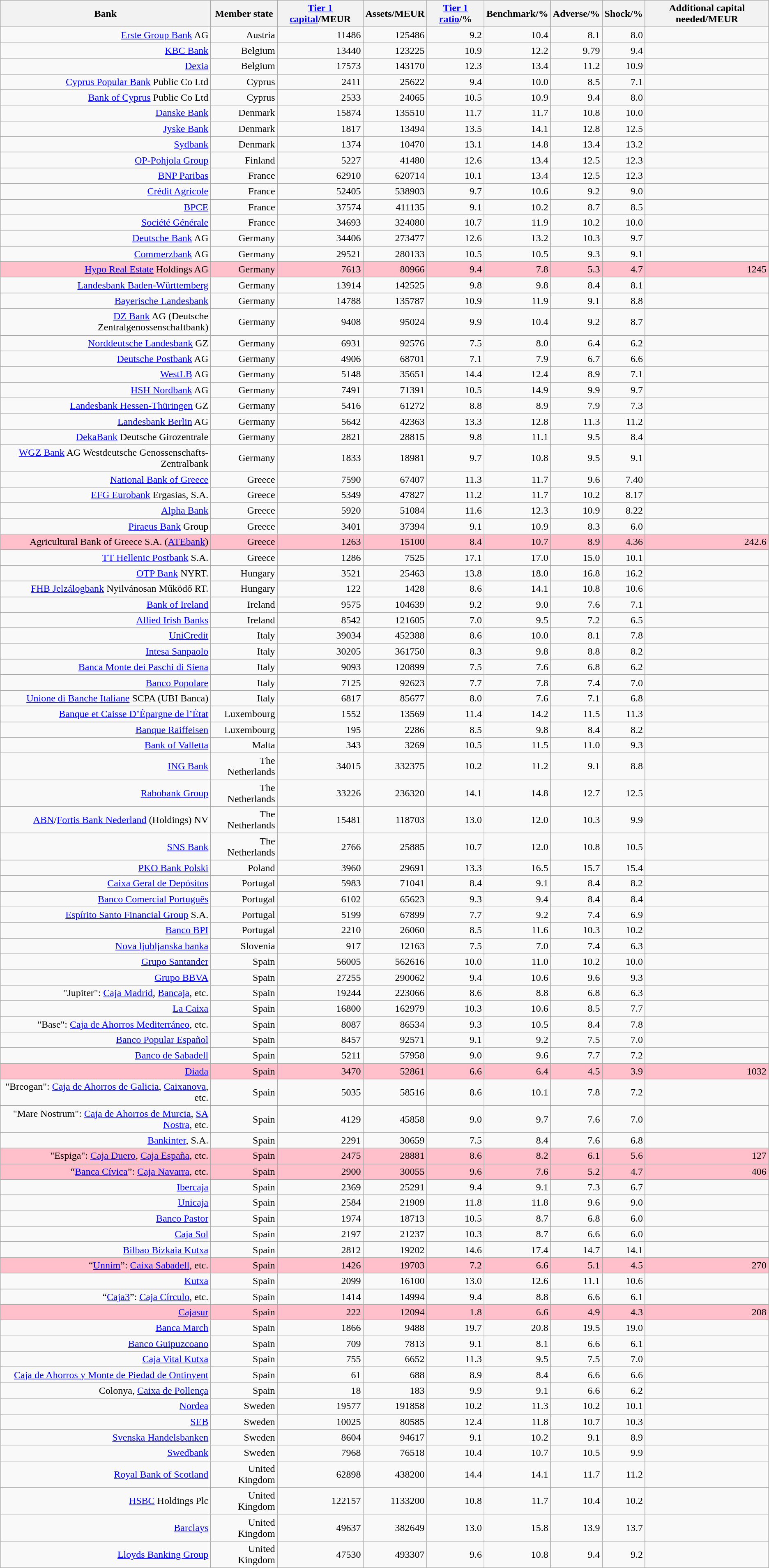<table class="wikitable sortable" style="text-align: right">
<tr>
<th>Bank</th>
<th>Member state</th>
<th><a href='#'>Tier 1 capital</a>/MEUR</th>
<th>Assets/MEUR</th>
<th><a href='#'>Tier 1 ratio</a>/%</th>
<th>Benchmark/%</th>
<th>Adverse/%</th>
<th>Shock/%</th>
<th>Additional capital needed/MEUR<br></th>
</tr>
<tr>
<td><a href='#'>Erste Group Bank</a> AG</td>
<td>Austria</td>
<td>11486</td>
<td>125486</td>
<td>9.2</td>
<td>10.4</td>
<td>8.1</td>
<td>8.0</td>
<td></td>
</tr>
<tr>
<td><a href='#'>KBC Bank</a></td>
<td>Belgium</td>
<td>13440</td>
<td>123225</td>
<td>10.9</td>
<td>12.2</td>
<td>9.79</td>
<td>9.4</td>
<td></td>
</tr>
<tr>
<td><a href='#'>Dexia</a></td>
<td>Belgium</td>
<td>17573</td>
<td>143170</td>
<td>12.3</td>
<td>13.4</td>
<td>11.2</td>
<td>10.9</td>
<td></td>
</tr>
<tr>
<td><a href='#'>Cyprus Popular Bank</a> Public Co Ltd</td>
<td>Cyprus</td>
<td>2411</td>
<td>25622</td>
<td>9.4</td>
<td>10.0</td>
<td>8.5</td>
<td>7.1</td>
<td></td>
</tr>
<tr>
<td><a href='#'>Bank of Cyprus</a> Public Co Ltd</td>
<td>Cyprus</td>
<td>2533</td>
<td>24065</td>
<td>10.5</td>
<td>10.9</td>
<td>9.4</td>
<td>8.0</td>
<td></td>
</tr>
<tr>
<td><a href='#'>Danske Bank</a></td>
<td>Denmark</td>
<td>15874</td>
<td>135510</td>
<td>11.7</td>
<td>11.7</td>
<td>10.8</td>
<td>10.0</td>
<td></td>
</tr>
<tr>
<td><a href='#'>Jyske Bank</a></td>
<td>Denmark</td>
<td>1817</td>
<td>13494</td>
<td>13.5</td>
<td>14.1</td>
<td>12.8</td>
<td>12.5</td>
<td></td>
</tr>
<tr>
<td><a href='#'>Sydbank</a></td>
<td>Denmark</td>
<td>1374</td>
<td>10470</td>
<td>13.1</td>
<td>14.8</td>
<td>13.4</td>
<td>13.2</td>
<td></td>
</tr>
<tr>
<td><a href='#'>OP-Pohjola Group</a></td>
<td>Finland</td>
<td>5227</td>
<td>41480</td>
<td>12.6</td>
<td>13.4</td>
<td>12.5</td>
<td>12.3</td>
<td></td>
</tr>
<tr>
<td><a href='#'>BNP Paribas</a></td>
<td>France</td>
<td>62910</td>
<td>620714</td>
<td>10.1</td>
<td>13.4</td>
<td>12.5</td>
<td>12.3</td>
<td><br></td>
</tr>
<tr>
<td><a href='#'>Crédit Agricole</a></td>
<td>France</td>
<td>52405</td>
<td>538903</td>
<td>9.7</td>
<td>10.6</td>
<td>9.2</td>
<td>9.0</td>
<td></td>
</tr>
<tr>
<td><a href='#'>BPCE</a></td>
<td>France</td>
<td>37574</td>
<td>411135</td>
<td>9.1</td>
<td>10.2</td>
<td>8.7</td>
<td>8.5</td>
<td></td>
</tr>
<tr>
<td><a href='#'>Société Générale</a></td>
<td>France</td>
<td>34693</td>
<td>324080</td>
<td>10.7</td>
<td>11.9</td>
<td>10.2</td>
<td>10.0</td>
<td></td>
</tr>
<tr>
<td><a href='#'>Deutsche Bank</a> AG</td>
<td>Germany</td>
<td>34406</td>
<td>273477</td>
<td>12.6</td>
<td>13.2</td>
<td>10.3</td>
<td>9.7</td>
<td></td>
</tr>
<tr>
<td><a href='#'>Commerzbank</a> AG</td>
<td>Germany</td>
<td>29521</td>
<td>280133</td>
<td>10.5</td>
<td>10.5</td>
<td>9.3</td>
<td>9.1</td>
<td></td>
</tr>
<tr style="background-color: pink">
<td><a href='#'>Hypo Real Estate</a> Holdings AG</td>
<td>Germany</td>
<td>7613</td>
<td>80966</td>
<td>9.4</td>
<td>7.8</td>
<td>5.3</td>
<td>4.7</td>
<td>1245</td>
</tr>
<tr>
<td><a href='#'>Landesbank Baden-Württemberg</a></td>
<td>Germany</td>
<td>13914</td>
<td>142525</td>
<td>9.8</td>
<td>9.8</td>
<td>8.4</td>
<td>8.1</td>
<td></td>
</tr>
<tr>
<td><a href='#'>Bayerische Landesbank</a></td>
<td>Germany</td>
<td>14788</td>
<td>135787</td>
<td>10.9</td>
<td>11.9</td>
<td>9.1</td>
<td>8.8</td>
<td></td>
</tr>
<tr>
<td><a href='#'>DZ Bank</a> AG (Deutsche Zentralgenossenschaftbank)</td>
<td>Germany</td>
<td>9408</td>
<td>95024</td>
<td>9.9</td>
<td>10.4</td>
<td>9.2</td>
<td>8.7</td>
<td></td>
</tr>
<tr>
<td><a href='#'>Norddeutsche Landesbank</a> GZ</td>
<td>Germany</td>
<td>6931</td>
<td>92576</td>
<td>7.5</td>
<td>8.0</td>
<td>6.4</td>
<td>6.2</td>
<td><br></td>
</tr>
<tr>
<td><a href='#'>Deutsche Postbank</a> AG</td>
<td>Germany</td>
<td>4906</td>
<td>68701</td>
<td>7.1</td>
<td>7.9</td>
<td>6.7</td>
<td>6.6</td>
<td></td>
</tr>
<tr>
<td><a href='#'>WestLB</a> AG</td>
<td>Germany</td>
<td>5148</td>
<td>35651</td>
<td>14.4</td>
<td>12.4</td>
<td>8.9</td>
<td>7.1</td>
<td></td>
</tr>
<tr>
<td><a href='#'>HSH Nordbank</a> AG</td>
<td>Germany</td>
<td>7491</td>
<td>71391</td>
<td>10.5</td>
<td>14.9</td>
<td>9.9</td>
<td>9.7</td>
<td></td>
</tr>
<tr>
<td><a href='#'>Landesbank Hessen-Thüringen</a> GZ</td>
<td>Germany</td>
<td>5416</td>
<td>61272</td>
<td>8.8</td>
<td>8.9</td>
<td>7.9</td>
<td>7.3</td>
<td></td>
</tr>
<tr>
<td><a href='#'>Landesbank Berlin</a> AG</td>
<td>Germany</td>
<td>5642</td>
<td>42363</td>
<td>13.3</td>
<td>12.8</td>
<td>11.3</td>
<td>11.2</td>
<td></td>
</tr>
<tr>
<td><a href='#'>DekaBank</a> Deutsche Girozentrale</td>
<td>Germany</td>
<td>2821</td>
<td>28815</td>
<td>9.8</td>
<td>11.1</td>
<td>9.5</td>
<td>8.4</td>
<td></td>
</tr>
<tr>
<td><a href='#'>WGZ Bank</a> AG Westdeutsche Genossenschafts-Zentralbank</td>
<td>Germany</td>
<td>1833</td>
<td>18981</td>
<td>9.7</td>
<td>10.8</td>
<td>9.5</td>
<td>9.1</td>
<td></td>
</tr>
<tr>
<td><a href='#'>National Bank of Greece</a></td>
<td>Greece</td>
<td>7590</td>
<td>67407</td>
<td>11.3</td>
<td>11.7</td>
<td>9.6</td>
<td>7.40</td>
<td></td>
</tr>
<tr>
<td><a href='#'>EFG Eurobank</a> Ergasias, S.A.</td>
<td>Greece</td>
<td>5349</td>
<td>47827</td>
<td>11.2</td>
<td>11.7</td>
<td>10.2</td>
<td>8.17</td>
<td></td>
</tr>
<tr>
<td><a href='#'>Alpha Bank</a></td>
<td>Greece</td>
<td>5920</td>
<td>51084</td>
<td>11.6</td>
<td>12.3</td>
<td>10.9</td>
<td>8.22</td>
<td><br></td>
</tr>
<tr>
<td><a href='#'>Piraeus Bank</a> Group</td>
<td>Greece</td>
<td>3401</td>
<td>37394</td>
<td>9.1</td>
<td>10.9</td>
<td>8.3</td>
<td>6.0</td>
<td></td>
</tr>
<tr style="background-color: pink">
<td>Agricultural Bank of Greece S.A. (<a href='#'>ATEbank</a>)</td>
<td>Greece</td>
<td>1263</td>
<td>15100</td>
<td>8.4</td>
<td>10.7</td>
<td>8.9</td>
<td>4.36</td>
<td>242.6</td>
</tr>
<tr>
<td><a href='#'>TT Hellenic Postbank</a> S.A.</td>
<td>Greece</td>
<td>1286</td>
<td>7525</td>
<td>17.1</td>
<td>17.0</td>
<td>15.0</td>
<td>10.1</td>
<td></td>
</tr>
<tr>
<td><a href='#'>OTP Bank</a> NYRT.</td>
<td>Hungary</td>
<td>3521</td>
<td>25463</td>
<td>13.8</td>
<td>18.0</td>
<td>16.8</td>
<td>16.2</td>
<td></td>
</tr>
<tr>
<td><a href='#'>FHB Jelzálogbank</a> Nyilvánosan Működő RT.</td>
<td>Hungary</td>
<td>122</td>
<td>1428</td>
<td>8.6</td>
<td>14.1</td>
<td>10.8</td>
<td>10.6</td>
<td></td>
</tr>
<tr>
<td><a href='#'>Bank of Ireland</a></td>
<td>Ireland</td>
<td>9575</td>
<td>104639</td>
<td>9.2</td>
<td>9.0</td>
<td>7.6</td>
<td>7.1</td>
<td></td>
</tr>
<tr>
<td><a href='#'>Allied Irish Banks</a></td>
<td>Ireland</td>
<td>8542</td>
<td>121605</td>
<td>7.0</td>
<td>9.5</td>
<td>7.2</td>
<td>6.5</td>
<td></td>
</tr>
<tr>
<td><a href='#'>UniCredit</a></td>
<td>Italy</td>
<td>39034</td>
<td>452388</td>
<td>8.6</td>
<td>10.0</td>
<td>8.1</td>
<td>7.8</td>
<td></td>
</tr>
<tr>
<td><a href='#'>Intesa Sanpaolo</a></td>
<td>Italy</td>
<td>30205</td>
<td>361750</td>
<td>8.3</td>
<td>9.8</td>
<td>8.8</td>
<td>8.2</td>
<td></td>
</tr>
<tr>
<td><a href='#'>Banca Monte dei Paschi di Siena</a></td>
<td>Italy</td>
<td>9093</td>
<td>120899</td>
<td>7.5</td>
<td>7.6</td>
<td>6.8</td>
<td>6.2</td>
<td><br></td>
</tr>
<tr>
<td><a href='#'>Banco Popolare</a></td>
<td>Italy</td>
<td>7125</td>
<td>92623</td>
<td>7.7</td>
<td>7.8</td>
<td>7.4</td>
<td>7.0</td>
<td></td>
</tr>
<tr>
<td><a href='#'>Unione di Banche Italiane</a> SCPA (UBI Banca)</td>
<td>Italy</td>
<td>6817</td>
<td>85677</td>
<td>8.0</td>
<td>7.6</td>
<td>7.1</td>
<td>6.8</td>
<td></td>
</tr>
<tr>
<td><a href='#'>Banque et Caisse D’Épargne de l’État</a></td>
<td>Luxembourg</td>
<td>1552</td>
<td>13569</td>
<td>11.4</td>
<td>14.2</td>
<td>11.5</td>
<td>11.3</td>
<td></td>
</tr>
<tr>
<td><a href='#'>Banque Raiffeisen</a></td>
<td>Luxembourg</td>
<td>195</td>
<td>2286</td>
<td>8.5</td>
<td>9.8</td>
<td>8.4</td>
<td>8.2</td>
<td></td>
</tr>
<tr>
<td><a href='#'>Bank of Valletta</a></td>
<td>Malta</td>
<td>343</td>
<td>3269</td>
<td>10.5</td>
<td>11.5</td>
<td>11.0</td>
<td>9.3</td>
<td></td>
</tr>
<tr>
<td><a href='#'>ING Bank</a></td>
<td>The Netherlands</td>
<td>34015</td>
<td>332375</td>
<td>10.2</td>
<td>11.2</td>
<td>9.1</td>
<td>8.8</td>
<td></td>
</tr>
<tr>
<td><a href='#'>Rabobank Group</a></td>
<td>The Netherlands</td>
<td>33226</td>
<td>236320</td>
<td>14.1</td>
<td>14.8</td>
<td>12.7</td>
<td>12.5</td>
<td></td>
</tr>
<tr>
<td><a href='#'>ABN</a>/<a href='#'>Fortis Bank Nederland</a> (Holdings) NV</td>
<td>The Netherlands</td>
<td>15481</td>
<td>118703</td>
<td>13.0</td>
<td>12.0</td>
<td>10.3</td>
<td>9.9</td>
<td></td>
</tr>
<tr>
<td><a href='#'>SNS Bank</a></td>
<td>The Netherlands</td>
<td>2766</td>
<td>25885</td>
<td>10.7</td>
<td>12.0</td>
<td>10.8</td>
<td>10.5</td>
<td></td>
</tr>
<tr>
<td><a href='#'>PKO Bank Polski</a></td>
<td>Poland</td>
<td>3960</td>
<td>29691</td>
<td>13.3</td>
<td>16.5</td>
<td>15.7</td>
<td>15.4</td>
<td><br></td>
</tr>
<tr>
<td><a href='#'>Caixa Geral de Depósitos</a></td>
<td>Portugal</td>
<td>5983</td>
<td>71041</td>
<td>8.4</td>
<td>9.1</td>
<td>8.4</td>
<td>8.2</td>
<td></td>
</tr>
<tr>
<td><a href='#'>Banco Comercial Português</a></td>
<td>Portugal</td>
<td>6102</td>
<td>65623</td>
<td>9.3</td>
<td>9.4</td>
<td>8.4</td>
<td>8.4</td>
<td></td>
</tr>
<tr>
<td><a href='#'>Espírito Santo Financial Group</a> S.A.</td>
<td>Portugal</td>
<td>5199</td>
<td>67899</td>
<td>7.7</td>
<td>9.2</td>
<td>7.4</td>
<td>6.9</td>
<td></td>
</tr>
<tr>
<td><a href='#'>Banco BPI</a></td>
<td>Portugal</td>
<td>2210</td>
<td>26060</td>
<td>8.5</td>
<td>11.6</td>
<td>10.3</td>
<td>10.2</td>
<td></td>
</tr>
<tr>
<td><a href='#'>Nova ljubljanska banka</a></td>
<td>Slovenia</td>
<td>917</td>
<td>12163</td>
<td>7.5</td>
<td>7.0</td>
<td>7.4</td>
<td>6.3</td>
<td></td>
</tr>
<tr>
<td><a href='#'>Grupo Santander</a></td>
<td>Spain</td>
<td>56005</td>
<td>562616</td>
<td>10.0</td>
<td>11.0</td>
<td>10.2</td>
<td>10.0</td>
<td></td>
</tr>
<tr>
<td><a href='#'>Grupo BBVA</a></td>
<td>Spain</td>
<td>27255</td>
<td>290062</td>
<td>9.4</td>
<td>10.6</td>
<td>9.6</td>
<td>9.3</td>
<td></td>
</tr>
<tr>
<td>"Jupiter": <a href='#'>Caja Madrid</a>, <a href='#'>Bancaja</a>, etc.</td>
<td>Spain</td>
<td>19244</td>
<td>223066</td>
<td>8.6</td>
<td>8.8</td>
<td>6.8</td>
<td>6.3</td>
<td></td>
</tr>
<tr>
<td><a href='#'>La Caixa</a></td>
<td>Spain</td>
<td>16800</td>
<td>162979</td>
<td>10.3</td>
<td>10.6</td>
<td>8.5</td>
<td>7.7</td>
<td></td>
</tr>
<tr>
<td>"Base": <a href='#'>Caja de Ahorros Mediterráneo</a>, etc.</td>
<td>Spain</td>
<td>8087</td>
<td>86534</td>
<td>9.3</td>
<td>10.5</td>
<td>8.4</td>
<td>7.8</td>
<td><br></td>
</tr>
<tr>
<td><a href='#'>Banco Popular Español</a></td>
<td>Spain</td>
<td>8457</td>
<td>92571</td>
<td>9.1</td>
<td>9.2</td>
<td>7.5</td>
<td>7.0</td>
<td></td>
</tr>
<tr>
<td><a href='#'>Banco de Sabadell</a></td>
<td>Spain</td>
<td>5211</td>
<td>57958</td>
<td>9.0</td>
<td>9.6</td>
<td>7.7</td>
<td>7.2</td>
<td></td>
</tr>
<tr style="background-color: pink">
<td><a href='#'>Diada</a></td>
<td>Spain</td>
<td>3470</td>
<td>52861</td>
<td>6.6</td>
<td>6.4</td>
<td>4.5</td>
<td>3.9</td>
<td>1032</td>
</tr>
<tr>
<td>"Breogan": <a href='#'>Caja de Ahorros de Galicia</a>, <a href='#'>Caixanova</a>, etc.</td>
<td>Spain</td>
<td>5035</td>
<td>58516</td>
<td>8.6</td>
<td>10.1</td>
<td>7.8</td>
<td>7.2</td>
<td></td>
</tr>
<tr>
<td>"Mare Nostrum": <a href='#'>Caja de Ahorros de Murcia</a>, <a href='#'>SA Nostra</a>, etc.</td>
<td>Spain</td>
<td>4129</td>
<td>45858</td>
<td>9.0</td>
<td>9.7</td>
<td>7.6</td>
<td>7.0</td>
<td></td>
</tr>
<tr>
<td><a href='#'>Bankinter</a>, S.A.</td>
<td>Spain</td>
<td>2291</td>
<td>30659</td>
<td>7.5</td>
<td>8.4</td>
<td>7.6</td>
<td>6.8</td>
<td></td>
</tr>
<tr style="background-color: pink">
<td>"Espiga": <a href='#'>Caja Duero</a>, <a href='#'>Caja España</a>, etc.</td>
<td>Spain</td>
<td>2475</td>
<td>28881</td>
<td>8.6</td>
<td>8.2</td>
<td>6.1</td>
<td>5.6</td>
<td>127</td>
</tr>
<tr style="background-color: pink">
<td>“<a href='#'>Banca Cívica</a>”: <a href='#'>Caja Navarra</a>, etc.</td>
<td>Spain</td>
<td>2900</td>
<td>30055</td>
<td>9.6</td>
<td>7.6</td>
<td>5.2</td>
<td>4.7</td>
<td>406</td>
</tr>
<tr>
<td><a href='#'>Ibercaja</a></td>
<td>Spain</td>
<td>2369</td>
<td>25291</td>
<td>9.4</td>
<td>9.1</td>
<td>7.3</td>
<td>6.7</td>
<td></td>
</tr>
<tr>
<td><a href='#'>Unicaja</a></td>
<td>Spain</td>
<td>2584</td>
<td>21909</td>
<td>11.8</td>
<td>11.8</td>
<td>9.6</td>
<td>9.0</td>
<td><br></td>
</tr>
<tr>
<td><a href='#'>Banco Pastor</a></td>
<td>Spain</td>
<td>1974</td>
<td>18713</td>
<td>10.5</td>
<td>8.7</td>
<td>6.8</td>
<td>6.0</td>
<td></td>
</tr>
<tr>
<td><a href='#'>Caja Sol</a></td>
<td>Spain</td>
<td>2197</td>
<td>21237</td>
<td>10.3</td>
<td>8.7</td>
<td>6.6</td>
<td>6.0</td>
<td></td>
</tr>
<tr>
<td><a href='#'>Bilbao Bizkaia Kutxa</a></td>
<td>Spain</td>
<td>2812</td>
<td>19202</td>
<td>14.6</td>
<td>17.4</td>
<td>14.7</td>
<td>14.1</td>
<td></td>
</tr>
<tr style="background-color: pink">
<td>“<a href='#'>Unnim</a>”: <a href='#'>Caixa Sabadell</a>, etc.</td>
<td>Spain</td>
<td>1426</td>
<td>19703</td>
<td>7.2</td>
<td>6.6</td>
<td>5.1</td>
<td>4.5</td>
<td>270</td>
</tr>
<tr>
<td><a href='#'>Kutxa</a></td>
<td>Spain</td>
<td>2099</td>
<td>16100</td>
<td>13.0</td>
<td>12.6</td>
<td>11.1</td>
<td>10.6</td>
<td></td>
</tr>
<tr>
<td>“<a href='#'>Caja3</a>”: <a href='#'>Caja Círculo</a>, etc.</td>
<td>Spain</td>
<td>1414</td>
<td>14994</td>
<td>9.4</td>
<td>8.8</td>
<td>6.6</td>
<td>6.1</td>
<td></td>
</tr>
<tr style="background-color: pink">
<td><a href='#'>Cajasur</a></td>
<td>Spain</td>
<td>222</td>
<td>12094</td>
<td>1.8</td>
<td>6.6</td>
<td>4.9</td>
<td>4.3</td>
<td>208</td>
</tr>
<tr>
<td><a href='#'>Banca March</a></td>
<td>Spain</td>
<td>1866</td>
<td>9488</td>
<td>19.7</td>
<td>20.8</td>
<td>19.5</td>
<td>19.0</td>
<td></td>
</tr>
<tr>
<td><a href='#'>Banco Guipuzcoano</a></td>
<td>Spain</td>
<td>709</td>
<td>7813</td>
<td>9.1</td>
<td>8.1</td>
<td>6.6</td>
<td>6.1</td>
<td></td>
</tr>
<tr>
<td><a href='#'>Caja Vital Kutxa</a></td>
<td>Spain</td>
<td>755</td>
<td>6652</td>
<td>11.3</td>
<td>9.5</td>
<td>7.5</td>
<td>7.0</td>
<td><br></td>
</tr>
<tr>
<td><a href='#'>Caja de Ahorros y Monte de Piedad de Ontinyent</a></td>
<td>Spain</td>
<td>61</td>
<td>688</td>
<td>8.9</td>
<td>8.4</td>
<td>6.6</td>
<td>6.6</td>
<td></td>
</tr>
<tr>
<td>Colonya, <a href='#'>Caixa de Pollença</a></td>
<td>Spain</td>
<td>18</td>
<td>183</td>
<td>9.9</td>
<td>9.1</td>
<td>6.6</td>
<td>6.2</td>
<td></td>
</tr>
<tr>
<td><a href='#'>Nordea</a></td>
<td>Sweden</td>
<td>19577</td>
<td>191858</td>
<td>10.2</td>
<td>11.3</td>
<td>10.2</td>
<td>10.1</td>
<td></td>
</tr>
<tr>
<td><a href='#'>SEB</a></td>
<td>Sweden</td>
<td>10025</td>
<td>80585</td>
<td>12.4</td>
<td>11.8</td>
<td>10.7</td>
<td>10.3</td>
<td></td>
</tr>
<tr>
<td><a href='#'>Svenska Handelsbanken</a></td>
<td>Sweden</td>
<td>8604</td>
<td>94617</td>
<td>9.1</td>
<td>10.2</td>
<td>9.1</td>
<td>8.9</td>
<td></td>
</tr>
<tr>
<td><a href='#'>Swedbank</a></td>
<td>Sweden</td>
<td>7968</td>
<td>76518</td>
<td>10.4</td>
<td>10.7</td>
<td>10.5</td>
<td>9.9</td>
<td></td>
</tr>
<tr>
<td><a href='#'>Royal Bank of Scotland</a></td>
<td>United Kingdom</td>
<td>62898</td>
<td>438200</td>
<td>14.4</td>
<td>14.1</td>
<td>11.7</td>
<td>11.2</td>
<td></td>
</tr>
<tr>
<td><a href='#'>HSBC</a> Holdings Plc</td>
<td>United Kingdom</td>
<td>122157</td>
<td>1133200</td>
<td>10.8</td>
<td>11.7</td>
<td>10.4</td>
<td>10.2</td>
<td></td>
</tr>
<tr>
<td><a href='#'>Barclays</a></td>
<td>United Kingdom</td>
<td>49637</td>
<td>382649</td>
<td>13.0</td>
<td>15.8</td>
<td>13.9</td>
<td>13.7</td>
<td></td>
</tr>
<tr>
<td><a href='#'>Lloyds Banking Group</a></td>
<td>United Kingdom</td>
<td>47530</td>
<td>493307</td>
<td>9.6</td>
<td>10.8</td>
<td>9.4</td>
<td>9.2</td>
<td></td>
</tr>
</table>
